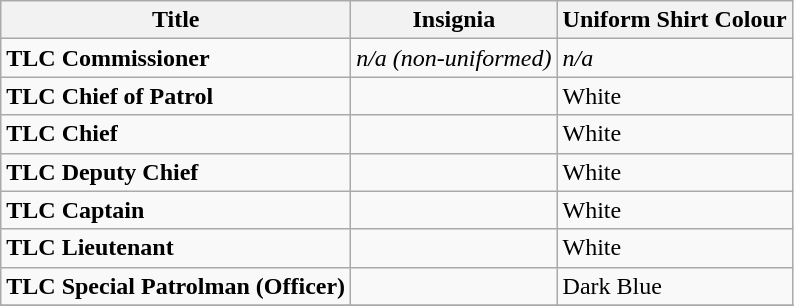<table border="1" cellspacing="0" cellpadding="5" style="border-collapse:collapse;" class="wikitable">
<tr>
<th>Title</th>
<th>Insignia</th>
<th>Uniform Shirt Colour</th>
</tr>
<tr>
<td><strong>TLC Commissioner</strong></td>
<td><em>n/a (non-uniformed)</em></td>
<td><em>n/a</em></td>
</tr>
<tr>
<td><strong>TLC Chief of Patrol</strong></td>
<td></td>
<td>White</td>
</tr>
<tr>
<td><strong>TLC Chief</strong></td>
<td></td>
<td>White</td>
</tr>
<tr>
<td><strong>TLC Deputy Chief</strong></td>
<td></td>
<td>White</td>
</tr>
<tr>
<td><strong>TLC Captain</strong></td>
<td></td>
<td>White</td>
</tr>
<tr>
<td><strong>TLC Lieutenant </strong></td>
<td></td>
<td>White</td>
</tr>
<tr>
<td><strong>TLC Special Patrolman (Officer)</strong></td>
<td></td>
<td>Dark Blue</td>
</tr>
<tr>
</tr>
</table>
